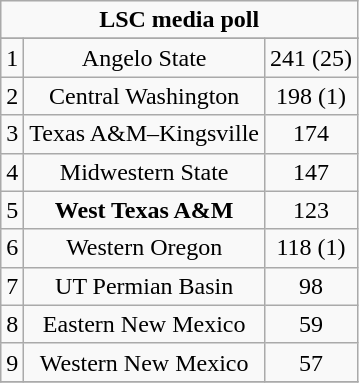<table class="wikitable" style="display: inline-table;">
<tr>
<td align="center" Colspan="3"><strong>LSC media poll</strong></td>
</tr>
<tr align="center">
</tr>
<tr align="center">
<td>1</td>
<td>Angelo State</td>
<td>241 (25)</td>
</tr>
<tr align="center">
<td>2</td>
<td>Central Washington</td>
<td>198 (1)</td>
</tr>
<tr align="center">
<td>3</td>
<td>Texas A&M–Kingsville</td>
<td>174</td>
</tr>
<tr align="center">
<td>4</td>
<td>Midwestern State</td>
<td>147</td>
</tr>
<tr align="center">
<td>5</td>
<td><strong>West Texas A&M</strong></td>
<td>123</td>
</tr>
<tr align="center">
<td>6</td>
<td>Western Oregon</td>
<td>118 (1)</td>
</tr>
<tr align="center">
<td>7</td>
<td>UT Permian Basin</td>
<td>98</td>
</tr>
<tr align="center">
<td>8</td>
<td>Eastern New Mexico</td>
<td>59</td>
</tr>
<tr align="center">
<td>9</td>
<td>Western New Mexico</td>
<td>57</td>
</tr>
<tr>
</tr>
</table>
